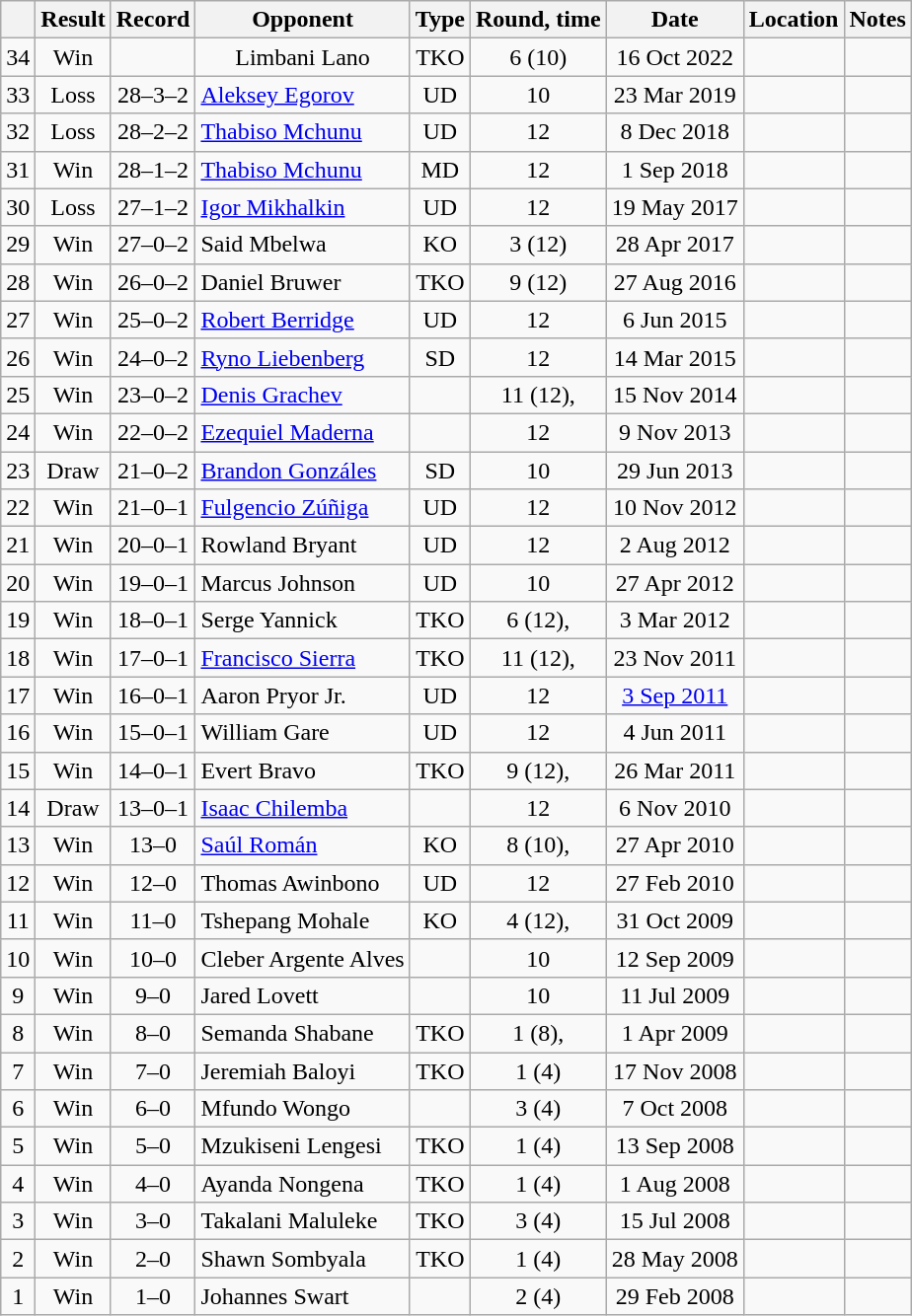<table class="wikitable" style="text-align:center">
<tr>
<th></th>
<th>Result</th>
<th>Record</th>
<th>Opponent</th>
<th>Type</th>
<th>Round, time</th>
<th>Date</th>
<th>Location</th>
<th>Notes</th>
</tr>
<tr>
<td>34</td>
<td>Win</td>
<td></td>
<td>Limbani Lano</td>
<td>TKO</td>
<td>6 (10)</td>
<td>16 Oct 2022</td>
<td></td>
<td></td>
</tr>
<tr>
<td>33</td>
<td>Loss</td>
<td>28–3–2</td>
<td style="text-align:left;"><a href='#'>Aleksey Egorov</a></td>
<td>UD</td>
<td>10</td>
<td>23 Mar 2019</td>
<td style="text-align:left;"></td>
<td style="text-align:left;"></td>
</tr>
<tr>
<td>32</td>
<td>Loss</td>
<td>28–2–2</td>
<td style="text-align:left;"><a href='#'>Thabiso Mchunu</a></td>
<td>UD</td>
<td>12</td>
<td>8 Dec 2018</td>
<td style="text-align:left;"></td>
<td style="text-align:left;"></td>
</tr>
<tr>
<td>31</td>
<td>Win</td>
<td>28–1–2</td>
<td style="text-align:left;"><a href='#'>Thabiso Mchunu</a></td>
<td>MD</td>
<td>12</td>
<td>1 Sep 2018</td>
<td style="text-align:left;"></td>
<td style="text-align:left;"></td>
</tr>
<tr>
<td>30</td>
<td>Loss</td>
<td>27–1–2</td>
<td style="text-align:left;"><a href='#'>Igor Mikhalkin</a></td>
<td>UD</td>
<td>12</td>
<td>19 May 2017</td>
<td style="text-align:left;"></td>
<td style="text-align:left;"></td>
</tr>
<tr>
<td>29</td>
<td>Win</td>
<td>27–0–2</td>
<td style="text-align:left;">Said Mbelwa</td>
<td>KO</td>
<td>3 (12)</td>
<td>28 Apr 2017</td>
<td style="text-align:left;"></td>
<td style="text-align:left;"></td>
</tr>
<tr>
<td>28</td>
<td>Win</td>
<td>26–0–2</td>
<td style="text-align:left;">Daniel Bruwer</td>
<td>TKO</td>
<td>9 (12)</td>
<td>27 Aug 2016</td>
<td style="text-align:left;"></td>
<td style="text-align:left;"></td>
</tr>
<tr>
<td>27</td>
<td>Win</td>
<td>25–0–2</td>
<td style="text-align:left;"><a href='#'>Robert Berridge</a></td>
<td>UD</td>
<td>12</td>
<td>6 Jun 2015</td>
<td style="text-align:left;"></td>
<td></td>
</tr>
<tr>
<td>26</td>
<td>Win</td>
<td>24–0–2</td>
<td style="text-align:left;"><a href='#'>Ryno Liebenberg</a></td>
<td>SD</td>
<td>12</td>
<td>14 Mar 2015</td>
<td style="text-align:left;"></td>
<td style="text-align:left;"></td>
</tr>
<tr>
<td>25</td>
<td>Win</td>
<td>23–0–2</td>
<td style="text-align:left;"><a href='#'>Denis Grachev</a></td>
<td></td>
<td>11 (12), </td>
<td>15 Nov 2014</td>
<td style="text-align:left;"></td>
<td style="text-align:left;"></td>
</tr>
<tr>
<td>24</td>
<td>Win</td>
<td>22–0–2</td>
<td style="text-align:left;"><a href='#'>Ezequiel Maderna</a></td>
<td></td>
<td>12</td>
<td>9 Nov 2013</td>
<td style="text-align:left;"></td>
<td style="text-align:left;"></td>
</tr>
<tr>
<td>23</td>
<td>Draw</td>
<td>21–0–2</td>
<td style="text-align:left;"><a href='#'>Brandon Gonzáles</a></td>
<td>SD</td>
<td>10</td>
<td>29 Jun 2013</td>
<td style="text-align:left;"></td>
<td></td>
</tr>
<tr>
<td>22</td>
<td>Win</td>
<td>21–0–1</td>
<td style="text-align:left;"><a href='#'>Fulgencio Zúñiga</a></td>
<td>UD</td>
<td>12</td>
<td>10 Nov 2012</td>
<td style="text-align:left;"></td>
<td style="text-align:left;"></td>
</tr>
<tr>
<td>21</td>
<td>Win</td>
<td>20–0–1</td>
<td style="text-align:left;">Rowland Bryant</td>
<td>UD</td>
<td>12</td>
<td>2 Aug 2012</td>
<td style="text-align:left;"></td>
<td style="text-align:left;"></td>
</tr>
<tr>
<td>20</td>
<td>Win</td>
<td>19–0–1</td>
<td style="text-align:left;">Marcus Johnson</td>
<td>UD</td>
<td>10</td>
<td>27 Apr 2012</td>
<td style="text-align:left;"></td>
<td></td>
</tr>
<tr>
<td>19</td>
<td>Win</td>
<td>18–0–1</td>
<td style="text-align:left;">Serge Yannick</td>
<td>TKO</td>
<td>6 (12), </td>
<td>3 Mar 2012</td>
<td style="text-align:left;"></td>
<td style="text-align:left;"></td>
</tr>
<tr>
<td>18</td>
<td>Win</td>
<td>17–0–1</td>
<td style="text-align:left;"><a href='#'>Francisco Sierra</a></td>
<td>TKO</td>
<td>11 (12), </td>
<td>23 Nov 2011</td>
<td style="text-align:left;"></td>
<td style="text-align:left;"></td>
</tr>
<tr>
<td>17</td>
<td>Win</td>
<td>16–0–1</td>
<td style="text-align:left;">Aaron Pryor Jr.</td>
<td>UD</td>
<td>12</td>
<td><a href='#'>3 Sep 2011</a></td>
<td style="text-align:left;"></td>
<td style="text-align:left;"></td>
</tr>
<tr>
<td>16</td>
<td>Win</td>
<td>15–0–1</td>
<td style="text-align:left;">William Gare</td>
<td>UD</td>
<td>12</td>
<td>4 Jun 2011</td>
<td style="text-align:left;"></td>
<td style="text-align:left;"></td>
</tr>
<tr>
<td>15</td>
<td>Win</td>
<td>14–0–1</td>
<td style="text-align:left;">Evert Bravo</td>
<td>TKO</td>
<td>9 (12), </td>
<td>26 Mar 2011</td>
<td style="text-align:left;"></td>
<td style="text-align:left;"></td>
</tr>
<tr>
<td>14</td>
<td>Draw</td>
<td>13–0–1</td>
<td style="text-align:left;"><a href='#'>Isaac Chilemba</a></td>
<td></td>
<td>12</td>
<td>6 Nov 2010</td>
<td style="text-align:left;"></td>
<td style="text-align:left;"></td>
</tr>
<tr>
<td>13</td>
<td>Win</td>
<td>13–0</td>
<td style="text-align:left;"><a href='#'>Saúl Román</a></td>
<td>KO</td>
<td>8 (10), </td>
<td>27 Apr 2010</td>
<td style="text-align:left;"></td>
<td></td>
</tr>
<tr>
<td>12</td>
<td>Win</td>
<td>12–0</td>
<td style="text-align:left;">Thomas Awinbono</td>
<td>UD</td>
<td>12</td>
<td>27 Feb 2010</td>
<td style="text-align:left;"></td>
<td style="text-align:left;"></td>
</tr>
<tr>
<td>11</td>
<td>Win</td>
<td>11–0</td>
<td style="text-align:left;">Tshepang Mohale</td>
<td>KO</td>
<td>4 (12), </td>
<td>31 Oct 2009</td>
<td style="text-align:left;"></td>
<td style="text-align:left;"></td>
</tr>
<tr>
<td>10</td>
<td>Win</td>
<td>10–0</td>
<td style="text-align:left;">Cleber Argente Alves</td>
<td></td>
<td>10</td>
<td>12 Sep 2009</td>
<td style="text-align:left;"></td>
<td style="text-align:left;"></td>
</tr>
<tr>
<td>9</td>
<td>Win</td>
<td>9–0</td>
<td style="text-align:left;">Jared Lovett</td>
<td></td>
<td>10</td>
<td>11 Jul 2009</td>
<td style="text-align:left;"></td>
<td style="text-align:left;"></td>
</tr>
<tr>
<td>8</td>
<td>Win</td>
<td>8–0</td>
<td style="text-align:left;">Semanda Shabane</td>
<td>TKO</td>
<td>1 (8), </td>
<td>1 Apr 2009</td>
<td style="text-align:left;"></td>
<td></td>
</tr>
<tr>
<td>7</td>
<td>Win</td>
<td>7–0</td>
<td style="text-align:left;">Jeremiah Baloyi</td>
<td>TKO</td>
<td>1 (4)</td>
<td>17 Nov 2008</td>
<td style="text-align:left;"></td>
<td></td>
</tr>
<tr>
<td>6</td>
<td>Win</td>
<td>6–0</td>
<td style="text-align:left;">Mfundo Wongo</td>
<td></td>
<td>3 (4)</td>
<td>7 Oct 2008</td>
<td style="text-align:left;"></td>
<td></td>
</tr>
<tr>
<td>5</td>
<td>Win</td>
<td>5–0</td>
<td style="text-align:left;">Mzukiseni Lengesi</td>
<td>TKO</td>
<td>1 (4)</td>
<td>13 Sep 2008</td>
<td style="text-align:left;"></td>
<td></td>
</tr>
<tr>
<td>4</td>
<td>Win</td>
<td>4–0</td>
<td style="text-align:left;">Ayanda Nongena</td>
<td>TKO</td>
<td>1 (4)</td>
<td>1 Aug 2008</td>
<td style="text-align:left;"></td>
<td></td>
</tr>
<tr>
<td>3</td>
<td>Win</td>
<td>3–0</td>
<td style="text-align:left;">Takalani Maluleke</td>
<td>TKO</td>
<td>3 (4)</td>
<td>15 Jul 2008</td>
<td style="text-align:left;"></td>
<td></td>
</tr>
<tr>
<td>2</td>
<td>Win</td>
<td>2–0</td>
<td style="text-align:left;">Shawn Sombyala</td>
<td>TKO</td>
<td>1 (4)</td>
<td>28 May 2008</td>
<td style="text-align:left;"></td>
<td></td>
</tr>
<tr>
<td>1</td>
<td>Win</td>
<td>1–0</td>
<td style="text-align:left;">Johannes Swart</td>
<td></td>
<td>2 (4)</td>
<td>29 Feb 2008</td>
<td style="text-align:left;"></td>
<td></td>
</tr>
</table>
